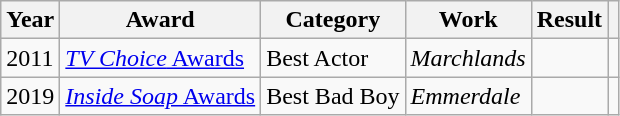<table class="wikitable sortable">
<tr>
<th>Year</th>
<th>Award</th>
<th>Category</th>
<th>Work</th>
<th>Result</th>
<th scope=col class=unsortable></th>
</tr>
<tr>
<td>2011</td>
<td><a href='#'><em>TV Choice</em> Awards</a></td>
<td>Best Actor</td>
<td><em>Marchlands</em></td>
<td></td>
<td align="center"></td>
</tr>
<tr>
<td>2019</td>
<td><a href='#'><em>Inside Soap</em> Awards</a></td>
<td>Best Bad Boy</td>
<td><em>Emmerdale</em></td>
<td></td>
<td align="center"></td>
</tr>
</table>
